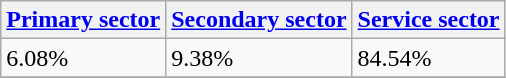<table class="wikitable" border="1">
<tr>
<th><a href='#'>Primary sector</a></th>
<th><a href='#'>Secondary sector</a></th>
<th><a href='#'>Service sector</a></th>
</tr>
<tr>
<td>6.08%</td>
<td>9.38%</td>
<td>84.54%</td>
</tr>
<tr>
</tr>
</table>
